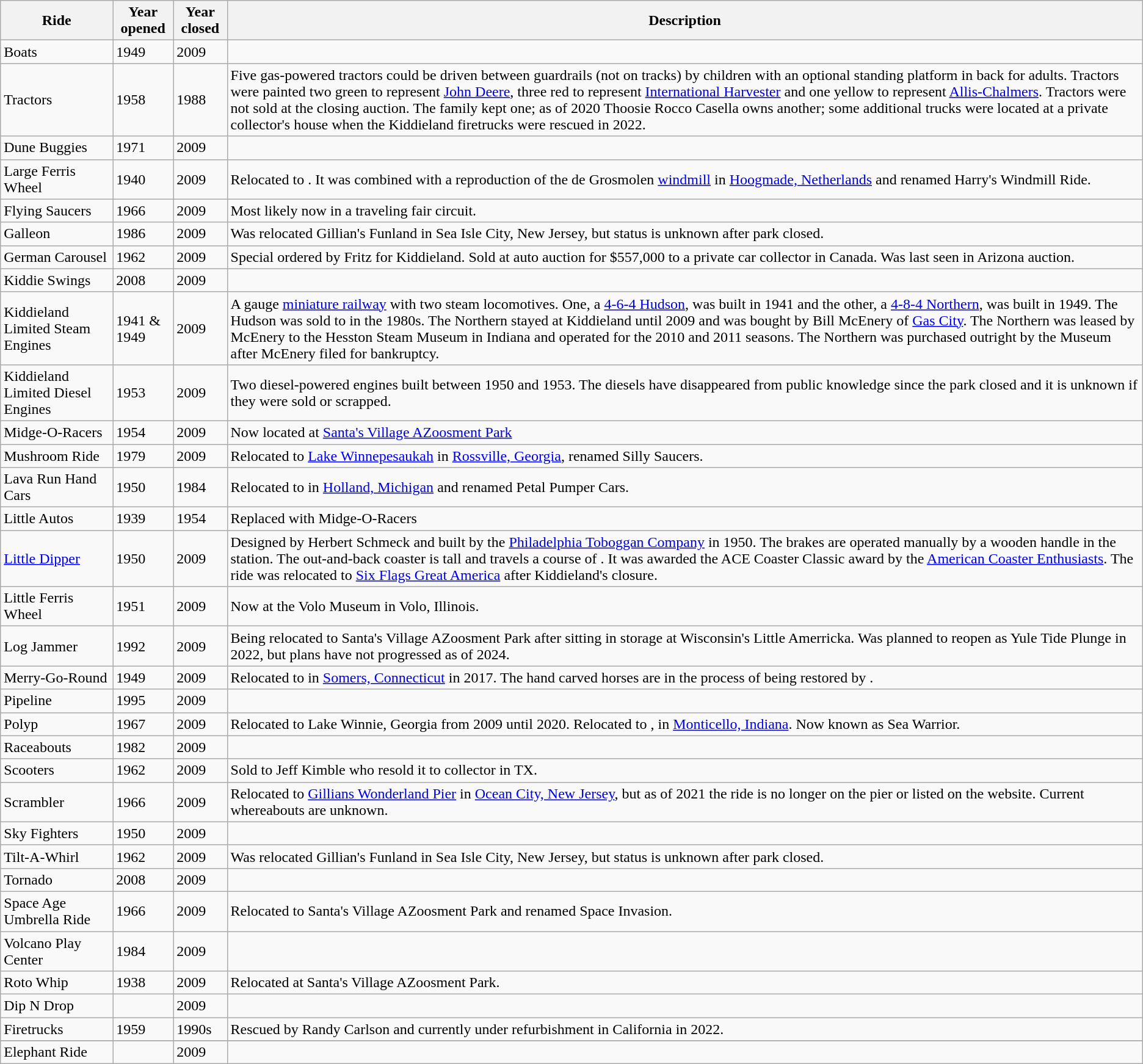<table class="wikitable sortable" border="1">
<tr>
<th>Ride</th>
<th>Year opened</th>
<th>Year closed</th>
<th>Description</th>
</tr>
<tr>
<td>Boats</td>
<td>1949</td>
<td>2009</td>
<td></td>
</tr>
<tr>
<td>Tractors</td>
<td>1958</td>
<td>1988</td>
<td>Five gas-powered tractors could be driven between guardrails (not on tracks) by children with an optional standing platform in back for adults.  Tractors were painted two green to represent <a href='#'>John Deere</a>, three red to represent <a href='#'>International Harvester</a> and one yellow to represent <a href='#'>Allis-Chalmers</a>.  Tractors were not sold at the closing auction.  The family kept one; as of 2020 Thoosie Rocco Casella owns another; some additional trucks were located at a private collector's house when the Kiddieland firetrucks were rescued in 2022.</td>
</tr>
<tr>
<td>Dune Buggies</td>
<td>1971</td>
<td>2009</td>
<td></td>
</tr>
<tr>
<td>Large Ferris Wheel</td>
<td>1940</td>
<td>2009</td>
<td>Relocated to . It was combined with a reproduction of the de Grosmolen <a href='#'>windmill</a> in <a href='#'>Hoogmade, Netherlands</a> and renamed Harry's Windmill Ride.</td>
</tr>
<tr>
<td>Flying Saucers</td>
<td>1966</td>
<td>2009</td>
<td>Most likely now in a traveling fair circuit.</td>
</tr>
<tr>
<td>Galleon</td>
<td>1986</td>
<td>2009</td>
<td>Was relocated Gillian's Funland in Sea Isle City, New Jersey, but status is unknown after park closed.</td>
</tr>
<tr>
<td>German Carousel</td>
<td>1962</td>
<td>2009</td>
<td>Special ordered by Fritz for Kiddieland. Sold at auto auction for $557,000 to a private car collector in Canada. Was last seen in Arizona auction. </td>
</tr>
<tr>
<td>Kiddie Swings</td>
<td>2008</td>
<td>2009</td>
<td></td>
</tr>
<tr>
<td>Kiddieland Limited Steam Engines</td>
<td>1941 & 1949</td>
<td>2009</td>
<td>A  gauge <a href='#'>miniature railway</a> with two steam locomotives. One, a <a href='#'>4-6-4 Hudson</a>, was built in 1941 and the other, a <a href='#'>4-8-4 Northern</a>, was built in 1949. The Hudson was sold to  in the 1980s. The Northern stayed at Kiddieland until 2009 and was bought by Bill McEnery of <a href='#'>Gas City</a>. The Northern was leased by McEnery to the Hesston Steam Museum in Indiana and operated for the 2010 and 2011 seasons. The Northern was purchased outright by the Museum after McEnery filed for bankruptcy.</td>
</tr>
<tr>
<td>Kiddieland Limited Diesel Engines</td>
<td>1953</td>
<td>2009</td>
<td>Two diesel-powered engines built between 1950 and 1953. The diesels have disappeared from public knowledge since the park closed and it is unknown if they were sold or scrapped.</td>
</tr>
<tr>
<td>Midge-O-Racers</td>
<td>1954</td>
<td>2009</td>
<td>Now located at <a href='#'>Santa's Village AZoosment Park</a></td>
</tr>
<tr>
<td>Mushroom Ride</td>
<td>1979</td>
<td>2009</td>
<td>Relocated to <a href='#'>Lake Winnepesaukah</a> in <a href='#'>Rossville, Georgia</a>, renamed Silly Saucers.</td>
</tr>
<tr>
<td>Lava Run Hand Cars</td>
<td>1950</td>
<td>1984</td>
<td>Relocated to  in <a href='#'>Holland, Michigan</a> and renamed Petal Pumper Cars.</td>
</tr>
<tr>
<td>Little Autos</td>
<td>1939</td>
<td>1954</td>
<td>Replaced with Midge-O-Racers</td>
</tr>
<tr>
<td><a href='#'>Little Dipper</a></td>
<td>1950</td>
<td>2009</td>
<td>Designed by Herbert Schmeck and built by the <a href='#'>Philadelphia Toboggan Company</a> in 1950. The brakes are operated manually by a wooden handle in the station. The out-and-back coaster is  tall and travels a course of . It was awarded the ACE Coaster Classic award by the <a href='#'>American Coaster Enthusiasts</a>. The ride was relocated to <a href='#'>Six Flags Great America</a> after Kiddieland's closure.</td>
</tr>
<tr>
<td>Little Ferris Wheel</td>
<td>1951</td>
<td>2009</td>
<td>Now at the Volo Museum in Volo, Illinois.</td>
</tr>
<tr>
<td>Log Jammer</td>
<td>1992</td>
<td>2009</td>
<td>Being relocated to Santa's Village AZoosment Park after sitting in storage at Wisconsin's Little Amerricka. Was planned to reopen as Yule Tide Plunge in 2022, but plans have not progressed as of 2024.</td>
</tr>
<tr>
<td>Merry-Go-Round</td>
<td>1949</td>
<td>2009</td>
<td>Relocated to  in <a href='#'>Somers, Connecticut</a> in 2017. The hand carved horses are in the process of being restored by .</td>
</tr>
<tr>
<td>Pipeline</td>
<td>1995</td>
<td>2009</td>
<td></td>
</tr>
<tr>
<td>Polyp</td>
<td>1967</td>
<td>2009</td>
<td>Relocated to Lake Winnie, Georgia from 2009 until 2020. Relocated to , in <a href='#'>Monticello, Indiana</a>. Now known as Sea Warrior.</td>
</tr>
<tr>
<td>Raceabouts</td>
<td>1982</td>
<td>2009</td>
<td></td>
</tr>
<tr>
<td>Scooters</td>
<td>1962</td>
<td>2009</td>
<td>Sold to Jeff Kimble who resold it to collector in TX.</td>
</tr>
<tr>
<td>Scrambler</td>
<td>1966</td>
<td>2009</td>
<td>Relocated to <a href='#'>Gillians Wonderland Pier</a> in <a href='#'>Ocean City, New Jersey</a>, but as of 2021 the ride is no longer on the pier or listed on the website. Current whereabouts are unknown.</td>
</tr>
<tr>
<td>Sky Fighters</td>
<td>1950</td>
<td>2009</td>
<td></td>
</tr>
<tr>
<td>Tilt-A-Whirl</td>
<td>1962</td>
<td>2009</td>
<td>Was relocated Gillian's Funland in Sea Isle City, New Jersey, but status is unknown after park closed.</td>
</tr>
<tr>
<td>Tornado</td>
<td>2008</td>
<td>2009</td>
<td></td>
</tr>
<tr>
<td>Space Age Umbrella Ride</td>
<td>1966</td>
<td>2009</td>
<td>Relocated to Santa's Village AZoosment Park and renamed Space Invasion.</td>
</tr>
<tr>
<td>Volcano Play Center</td>
<td>1984</td>
<td>2009</td>
<td></td>
</tr>
<tr>
<td>Roto Whip</td>
<td>1938</td>
<td>2009</td>
<td>Relocated at Santa's Village AZoosment Park.</td>
</tr>
<tr>
<td>Dip N Drop</td>
<td></td>
<td>2009</td>
<td></td>
</tr>
<tr>
<td>Firetrucks</td>
<td>1959</td>
<td>1990s</td>
<td>Rescued by Randy Carlson  and currently under refurbishment in California in 2022.</td>
</tr>
<tr>
</tr>
<tr>
<td>Elephant Ride</td>
<td></td>
<td>2009</td>
<td></td>
</tr>
</table>
